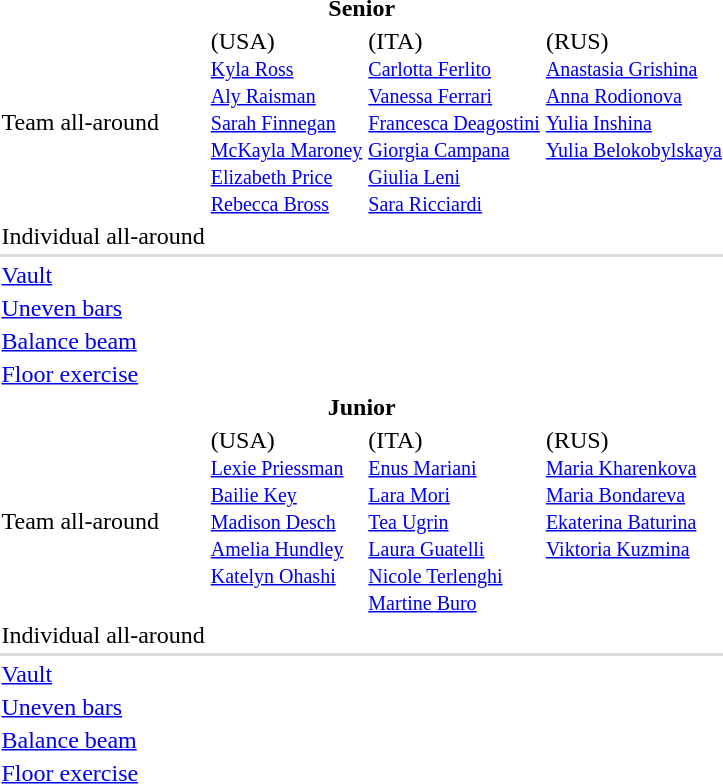<table>
<tr>
<th colspan="4">Senior</th>
</tr>
<tr>
<td>Team all-around</td>
<td> (USA) <br><small><a href='#'>Kyla Ross</a><br><a href='#'>Aly Raisman</a><br><a href='#'>Sarah Finnegan</a><br><a href='#'>McKayla Maroney</a><br><a href='#'>Elizabeth Price</a><br><a href='#'>Rebecca Bross</a></small></td>
<td> (ITA) <br><small><a href='#'>Carlotta Ferlito</a><br><a href='#'>Vanessa Ferrari</a><br><a href='#'>Francesca Deagostini</a><br><a href='#'>Giorgia Campana</a><br><a href='#'>Giulia Leni</a><br><a href='#'>Sara Ricciardi</a></small></td>
<td> (RUS) <br><small><a href='#'>Anastasia Grishina</a><br><a href='#'>Anna Rodionova</a><br><a href='#'>Yulia Inshina</a><br><a href='#'>Yulia Belokobylskaya</a><br><br><br></small></td>
</tr>
<tr>
<td>Individual all-around</td>
<td></td>
<td></td>
<td></td>
</tr>
<tr bgcolor=#DDDDDD>
<td colspan=7></td>
</tr>
<tr>
<td><a href='#'>Vault</a></td>
<td></td>
<td></td>
<td></td>
</tr>
<tr>
<td><a href='#'>Uneven bars</a></td>
<td></td>
<td></td>
<td></td>
</tr>
<tr>
<td><a href='#'>Balance beam</a></td>
<td></td>
<td></td>
<td></td>
</tr>
<tr>
<td><a href='#'>Floor exercise</a></td>
<td></td>
<td></td>
<td></td>
</tr>
<tr>
<th colspan="4">Junior</th>
</tr>
<tr>
<td>Team all-around</td>
<td> (USA) <br><small><a href='#'>Lexie Priessman</a><br><a href='#'>Bailie Key</a><br><a href='#'>Madison Desch</a><br><a href='#'>Amelia Hundley</a><br><a href='#'>Katelyn Ohashi</a><br><br></small></td>
<td> (ITA) <br><small><a href='#'>Enus Mariani</a><br><a href='#'>Lara Mori</a><br><a href='#'>Tea Ugrin</a><br><a href='#'>Laura Guatelli</a><br><a href='#'>Nicole Terlenghi</a><br><a href='#'>Martine Buro</a></small></td>
<td> (RUS) <br><small><a href='#'>Maria Kharenkova</a><br><a href='#'>Maria Bondareva</a><br><a href='#'>Ekaterina Baturina</a><br><a href='#'>Viktoria Kuzmina</a><br><br><br></small></td>
</tr>
<tr>
<td>Individual all-around</td>
<td></td>
<td></td>
<td><br></td>
</tr>
<tr bgcolor=#DDDDDD>
<td colspan=7></td>
</tr>
<tr>
<td><a href='#'>Vault</a></td>
<td></td>
<td></td>
<td></td>
</tr>
<tr>
<td><a href='#'>Uneven bars</a></td>
<td></td>
<td></td>
<td></td>
</tr>
<tr>
<td><a href='#'>Balance beam</a></td>
<td></td>
<td></td>
<td></td>
</tr>
<tr>
<td><a href='#'>Floor exercise</a></td>
<td></td>
<td></td>
<td></td>
</tr>
</table>
